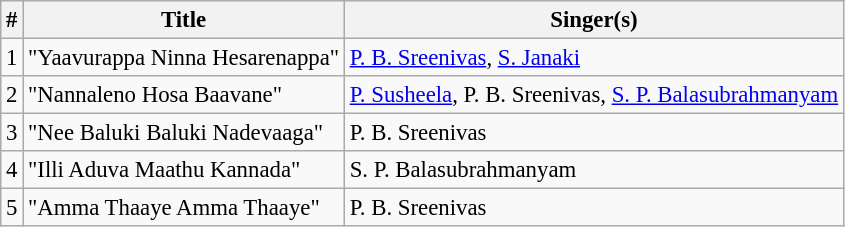<table class="wikitable" style="font-size:95%;">
<tr>
<th>#</th>
<th>Title</th>
<th>Singer(s)</th>
</tr>
<tr>
<td>1</td>
<td>"Yaavurappa Ninna Hesarenappa"</td>
<td><a href='#'>P. B. Sreenivas</a>, <a href='#'>S. Janaki</a></td>
</tr>
<tr>
<td>2</td>
<td>"Nannaleno Hosa Baavane"</td>
<td><a href='#'>P. Susheela</a>, P. B. Sreenivas, <a href='#'>S. P. Balasubrahmanyam</a></td>
</tr>
<tr>
<td>3</td>
<td>"Nee Baluki Baluki Nadevaaga"</td>
<td>P. B. Sreenivas</td>
</tr>
<tr>
<td>4</td>
<td>"Illi Aduva Maathu Kannada"</td>
<td>S. P. Balasubrahmanyam</td>
</tr>
<tr>
<td>5</td>
<td>"Amma Thaaye Amma Thaaye"</td>
<td>P. B. Sreenivas</td>
</tr>
</table>
